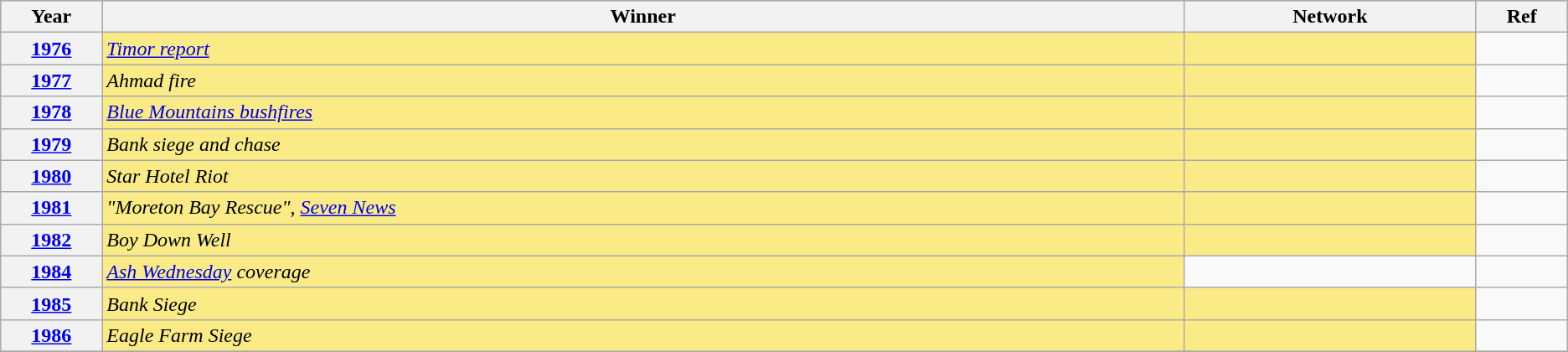<table class="wikitable sortable">
<tr style="background:#bebebe;">
<th scope="col" style="width:1%;">Year</th>
<th scope="col" style="width:16%;">Winner</th>
<th scope="col" style="width:4%;">Network</th>
<th scope="col" style="width:1%;" class="unsortable">Ref</th>
</tr>
<tr>
<th scope="row" style="text-align:center"><a href='#'>1976</a></th>
<td style="background:#FAEB86"><em><a href='#'>Timor report</a></em></td>
<td style="background:#FAEB86"></td>
<td></td>
</tr>
<tr>
<th scope="row" style="text-align:center"><a href='#'>1977</a></th>
<td style="background:#FAEB86"><em>Ahmad fire</em></td>
<td style="background:#FAEB86"></td>
<td></td>
</tr>
<tr>
<th scope="row" style="text-align:center"><a href='#'>1978</a></th>
<td style="background:#FAEB86"><em><a href='#'>Blue Mountains bushfires</a></em></td>
<td style="background:#FAEB86"></td>
<td></td>
</tr>
<tr>
<th scope="row" style="text-align:center"><a href='#'>1979</a></th>
<td style="background:#FAEB86"><em>Bank siege and chase</em></td>
<td style="background:#FAEB86"></td>
<td></td>
</tr>
<tr>
<th scope="row" style="text-align:center"><a href='#'>1980</a></th>
<td style="background:#FAEB86"><em>Star Hotel Riot</em></td>
<td style="background:#FAEB86"></td>
<td></td>
</tr>
<tr>
<th scope="row" style="text-align:center"><a href='#'>1981</a></th>
<td style="background:#FAEB86"><em>"Moreton Bay Rescue", <a href='#'>Seven News</a></em></td>
<td style="background:#FAEB86"></td>
<td></td>
</tr>
<tr>
<th scope="row" style="text-align:center"><a href='#'>1982</a></th>
<td style="background:#FAEB86"><em>Boy Down Well</em></td>
<td style="background:#FAEB86"></td>
<td></td>
</tr>
<tr>
<th scope="row" style="text-align:center"><a href='#'>1984</a></th>
<td style="background:#FAEB86"><em><a href='#'>Ash Wednesday</a> coverage</em></td>
<td></td>
<td></td>
</tr>
<tr>
<th scope="row" style="text-align:center"><a href='#'>1985</a></th>
<td style="background:#FAEB86"><em>Bank Siege</em></td>
<td style="background:#FAEB86"></td>
<td></td>
</tr>
<tr>
<th scope="row" style="text-align:center"><a href='#'>1986</a></th>
<td style="background:#FAEB86"><em>Eagle Farm Siege</em></td>
<td style="background:#FAEB86"></td>
<td></td>
</tr>
<tr>
</tr>
</table>
